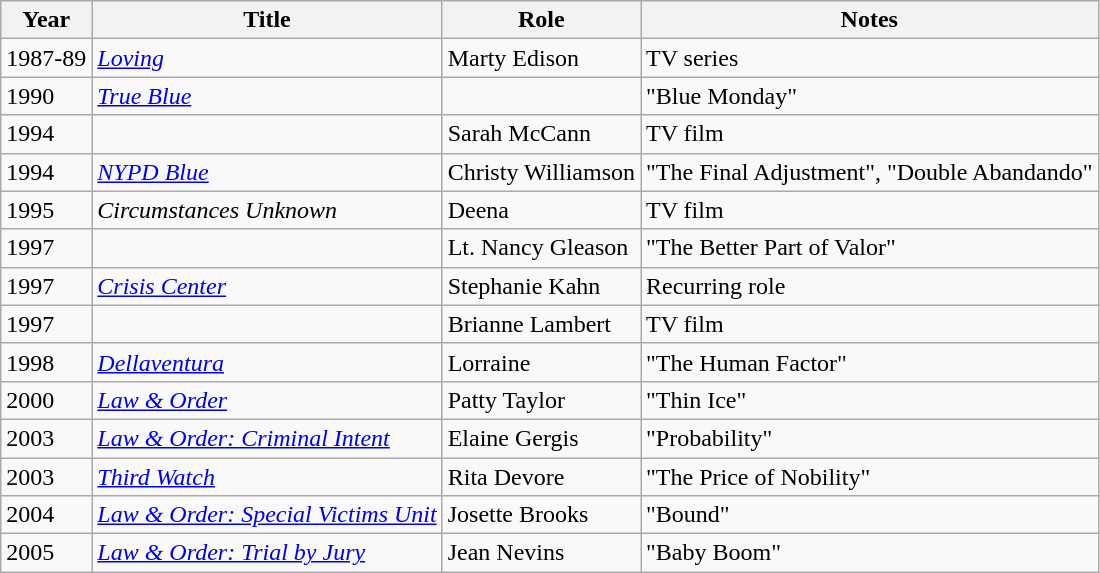<table class="wikitable sortable">
<tr>
<th>Year</th>
<th>Title</th>
<th>Role</th>
<th class="unsortable">Notes</th>
</tr>
<tr>
<td>1987-89</td>
<td><em><a href='#'>Loving</a></em></td>
<td>Marty Edison</td>
<td>TV series</td>
</tr>
<tr>
<td>1990</td>
<td><em><a href='#'>True Blue</a></em></td>
<td></td>
<td>"Blue Monday"</td>
</tr>
<tr>
<td>1994</td>
<td><em></em></td>
<td>Sarah McCann</td>
<td>TV film</td>
</tr>
<tr>
<td>1994</td>
<td><em><a href='#'>NYPD Blue</a></em></td>
<td>Christy Williamson</td>
<td>"The Final Adjustment", "Double Abandando"</td>
</tr>
<tr>
<td>1995</td>
<td><em>Circumstances Unknown</em></td>
<td>Deena</td>
<td>TV film</td>
</tr>
<tr>
<td>1997</td>
<td><em></em></td>
<td>Lt. Nancy Gleason</td>
<td>"The Better Part of Valor"</td>
</tr>
<tr>
<td>1997</td>
<td><em><a href='#'>Crisis Center</a></em></td>
<td>Stephanie Kahn</td>
<td>Recurring role</td>
</tr>
<tr>
<td>1997</td>
<td><em></em></td>
<td>Brianne Lambert</td>
<td>TV film</td>
</tr>
<tr>
<td>1998</td>
<td><em><a href='#'>Dellaventura</a></em></td>
<td>Lorraine</td>
<td>"The Human Factor"</td>
</tr>
<tr>
<td>2000</td>
<td><em><a href='#'>Law & Order</a></em></td>
<td>Patty Taylor</td>
<td>"Thin Ice"</td>
</tr>
<tr>
<td>2003</td>
<td><em><a href='#'>Law & Order: Criminal Intent</a></em></td>
<td>Elaine Gergis</td>
<td>"Probability"</td>
</tr>
<tr>
<td>2003</td>
<td><em><a href='#'>Third Watch</a></em></td>
<td>Rita Devore</td>
<td>"The Price of Nobility"</td>
</tr>
<tr>
<td>2004</td>
<td><em><a href='#'>Law & Order: Special Victims Unit</a></em></td>
<td>Josette Brooks</td>
<td>"Bound"</td>
</tr>
<tr>
<td>2005</td>
<td><em><a href='#'>Law & Order: Trial by Jury</a></em></td>
<td>Jean Nevins</td>
<td>"Baby Boom"</td>
</tr>
</table>
